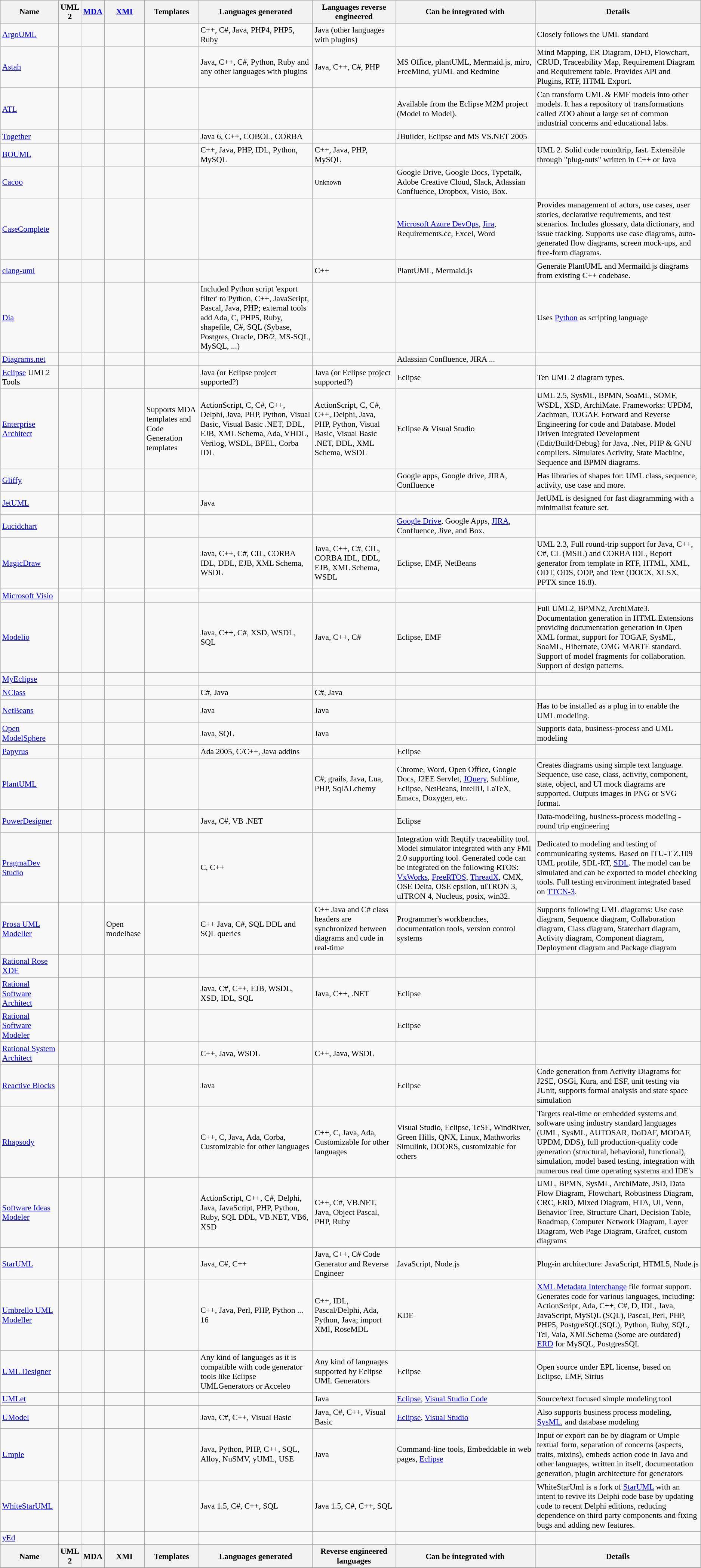<table class="wikitable sortable" style="font-size:90%;">
<tr>
<th>Name</th>
<th>UML 2</th>
<th><a href='#'>MDA</a></th>
<th><a href='#'>XMI</a></th>
<th>Templates</th>
<th>Languages generated</th>
<th>Languages reverse engineered</th>
<th>Can be integrated with</th>
<th>Details</th>
</tr>
<tr>
<td><a href='#'>ArgoUML</a></td>
<td></td>
<td></td>
<td></td>
<td></td>
<td>C++, C#, Java, PHP4, PHP5, Ruby</td>
<td>Java (other languages with plugins)</td>
<td></td>
<td>Closely follows the UML standard</td>
</tr>
<tr>
<td><a href='#'>Astah</a></td>
<td></td>
<td></td>
<td></td>
<td></td>
<td>Java, C++, C#, Python, Ruby and any other languages with plugins</td>
<td>Java, C++, C#, PHP</td>
<td>MS Office, plantUML, Mermaid.js, miro, FreeMind, yUML and Redmine</td>
<td>Mind Mapping, ER Diagram, DFD, Flowchart, CRUD, Traceability Map, Requirement Diagram and Requirement table. Provides API and Plugins, RTF, HTML Export.</td>
</tr>
<tr>
<td><a href='#'>ATL</a></td>
<td></td>
<td></td>
<td></td>
<td></td>
<td></td>
<td></td>
<td>Available from the Eclipse M2M project (Model to Model).</td>
<td>Can transform UML & EMF models into other models. It has a repository of transformations called ZOO about a large set of common industrial concerns and educational labs.</td>
</tr>
<tr>
<td><a href='#'>Together</a></td>
<td></td>
<td></td>
<td></td>
<td></td>
<td>Java 6, C++, COBOL, CORBA</td>
<td></td>
<td>JBuilder, Eclipse and MS VS.NET 2005</td>
<td></td>
</tr>
<tr>
<td><a href='#'>BOUML</a></td>
<td></td>
<td></td>
<td></td>
<td></td>
<td>C++, Java, PHP, IDL, Python, MySQL</td>
<td>C++, Java, PHP, MySQL</td>
<td></td>
<td>UML 2. Solid code roundtrip, fast. Extensible through "plug-outs" written in C++ or Java</td>
</tr>
<tr>
<td><a href='#'>Cacoo</a></td>
<td></td>
<td></td>
<td></td>
<td></td>
<td></td>
<td><small>Unknown</small></td>
<td>Google Drive, Google Docs, Typetalk, Adobe Creative Cloud, Slack, Atlassian Confluence, Dropbox, Visio, Box.</td>
</tr>
<tr>
<td><a href='#'>CaseComplete</a></td>
<td></td>
<td></td>
<td></td>
<td></td>
<td></td>
<td></td>
<td><a href='#'>Microsoft Azure DevOps</a>, <a href='#'>Jira</a>, Requirements.cc, Excel, Word</td>
<td>Provides management of actors, use cases, user stories, declarative requirements, and test scenarios. Includes glossary, data dictionary, and issue tracking. Supports use case diagrams, auto-generated flow diagrams, screen mock-ups, and free-form diagrams.</td>
</tr>
<tr>
<td><a href='#'>clang-uml</a></td>
<td></td>
<td></td>
<td></td>
<td></td>
<td></td>
<td>C++</td>
<td>PlantUML, Mermaid.js</td>
<td>Generate PlantUML and Mermaild.js diagrams from existing C++ codebase.</td>
</tr>
<tr>
<td><a href='#'>Dia</a></td>
<td></td>
<td></td>
<td></td>
<td></td>
<td>Included Python script  'export filter' to Python, C++, JavaScript, Pascal, Java, PHP; external tools add Ada, C, PHP5, Ruby, shapefile, C#, SQL (Sybase, Postgres, Oracle, DB/2, MS-SQL, MySQL, ...)</td>
<td></td>
<td></td>
<td>Uses <a href='#'>Python</a> as scripting language</td>
</tr>
<tr>
<td><a href='#'>Diagrams.net</a></td>
<td></td>
<td></td>
<td></td>
<td></td>
<td></td>
<td></td>
<td>Atlassian Confluence, JIRA ...</td>
<td></td>
</tr>
<tr>
<td><a href='#'>Eclipse</a> UML2 Tools</td>
<td></td>
<td></td>
<td></td>
<td></td>
<td>Java (or Eclipse project supported?)</td>
<td>Java (or Eclipse project supported?)</td>
<td>Eclipse</td>
<td>Ten UML 2 diagram types.</td>
</tr>
<tr>
<td><a href='#'>Enterprise Architect</a></td>
<td></td>
<td></td>
<td></td>
<td>Supports MDA templates and Code Generation templates</td>
<td>ActionScript, C, C#, C++, Delphi, Java, PHP, Python, Visual Basic, Visual Basic .NET, DDL, EJB, XML Schema, Ada, VHDL, Verilog, WSDL, BPEL, Corba IDL</td>
<td>ActionScript, C, C#, C++, Delphi, Java, PHP, Python, Visual Basic, Visual Basic .NET, DDL, XML Schema, WSDL</td>
<td>Eclipse & Visual Studio</td>
<td>UML 2.5, SysML, BPMN, SoaML, SOMF, WSDL, XSD, ArchiMate. Frameworks: UPDM, Zachman, TOGAF. Forward and Reverse Engineering for code and Database. Model Driven Integrated Development (Edit/Build/Debug) for Java, .Net, PHP & GNU compilers. Simulates Activity, State Machine, Sequence and BPMN diagrams.</td>
</tr>
<tr>
<td><a href='#'>Gliffy</a></td>
<td></td>
<td></td>
<td></td>
<td></td>
<td></td>
<td></td>
<td>Google apps, Google drive, JIRA, Confluence</td>
<td>Has libraries of shapes for: UML class, sequence, activity, use case and more.</td>
</tr>
<tr>
<td><a href='#'>JetUML</a></td>
<td></td>
<td></td>
<td></td>
<td></td>
<td>Java</td>
<td></td>
<td></td>
<td>JetUML is designed for fast diagramming with a minimalist feature set.</td>
</tr>
<tr>
<td><a href='#'>Lucidchart</a></td>
<td></td>
<td></td>
<td></td>
<td></td>
<td></td>
<td></td>
<td><a href='#'>Google Drive</a>, Google Apps, <a href='#'>JIRA</a>, Confluence, Jive, and Box.</td>
<td></td>
</tr>
<tr>
<td><a href='#'>MagicDraw</a></td>
<td></td>
<td></td>
<td></td>
<td></td>
<td>Java, C++, C#, CIL, CORBA IDL, DDL, EJB, XML Schema, WSDL</td>
<td>Java, C++, C#, CIL, CORBA IDL, DDL, EJB, XML Schema, WSDL</td>
<td>Eclipse, EMF, NetBeans</td>
<td>UML 2.3, Full round-trip support for Java, C++, C#, CL (MSIL) and CORBA IDL, Report generator from template in RTF, HTML, XML, ODT, ODS, ODP, and Text (DOCX, XLSX, PPTX since 16.8).</td>
</tr>
<tr>
<td><a href='#'>Microsoft Visio</a></td>
<td></td>
<td></td>
<td></td>
<td></td>
<td></td>
<td></td>
<td></td>
<td></td>
</tr>
<tr>
<td><a href='#'>Modelio</a></td>
<td></td>
<td></td>
<td></td>
<td></td>
<td>Java, C++, C#, XSD, WSDL, SQL</td>
<td>Java, C++, C#</td>
<td>Eclipse, EMF</td>
<td>Full UML2, BPMN2, ArchiMate3. Documentation generation in HTML.Extensions providing documentation generation in Open XML format, support for TOGAF, SysML, SoaML, Hibernate, OMG MARTE standard. Support of model fragments for collaboration. Support of design patterns.</td>
</tr>
<tr>
<td><a href='#'>MyEclipse</a></td>
<td></td>
<td></td>
<td></td>
<td></td>
<td></td>
<td></td>
<td></td>
<td></td>
</tr>
<tr>
<td><a href='#'>NClass</a></td>
<td></td>
<td></td>
<td></td>
<td></td>
<td>C#, Java</td>
<td>C#, Java</td>
<td></td>
<td></td>
</tr>
<tr>
<td><a href='#'>NetBeans</a></td>
<td></td>
<td></td>
<td></td>
<td></td>
<td>Java</td>
<td>Java</td>
<td></td>
<td>Has to be installed as a plug in to enable the UML modeling.</td>
</tr>
<tr>
<td><a href='#'>Open ModelSphere</a></td>
<td></td>
<td></td>
<td></td>
<td></td>
<td>Java, SQL</td>
<td>Java</td>
<td></td>
<td>Supports data, business-process and UML modeling</td>
</tr>
<tr>
<td><a href='#'>Papyrus</a></td>
<td></td>
<td></td>
<td></td>
<td></td>
<td>Ada 2005, C/C++, Java addins</td>
<td></td>
<td>Eclipse</td>
<td></td>
</tr>
<tr>
<td><a href='#'>PlantUML</a></td>
<td></td>
<td></td>
<td></td>
<td></td>
<td></td>
<td>C#, grails, Java, Lua, PHP, SqlALchemy</td>
<td>Chrome, Word, Open Office, Google Docs, J2EE Servlet, <a href='#'>JQuery</a>, Sublime, Eclipse, NetBeans, IntelliJ, LaTeX, Emacs, Doxygen, etc.</td>
<td>Creates diagrams using simple text language. Sequence, use case, class, activity, component, state, object, and UI mock diagrams are supported. Outputs images in PNG or SVG format.</td>
</tr>
<tr>
<td><a href='#'>PowerDesigner</a></td>
<td></td>
<td></td>
<td></td>
<td></td>
<td>Java, C#, VB .NET</td>
<td></td>
<td>Eclipse</td>
<td>Data-modeling, business-process modeling - round trip engineering</td>
</tr>
<tr>
<td><a href='#'>PragmaDev Studio</a></td>
<td></td>
<td></td>
<td></td>
<td></td>
<td>C, C++</td>
<td></td>
<td>Integration with Reqtify traceability tool. Model simulator integrated with any FMI 2.0 supporting tool. Generated code can be integrated on the following RTOS: <a href='#'>VxWorks</a>, <a href='#'>FreeRTOS</a>, <a href='#'>ThreadX</a>, CMX, OSE Delta, OSE epsilon, uITRON 3, uITRON 4, Nucleus, posix, win32.</td>
<td>Dedicated to modeling and testing of communicating systems. Based on ITU-T Z.109 UML profile, SDL-RT, <a href='#'>SDL</a>. The model can be simulated and can be exported to model checking tools. Full testing environment integrated based on <a href='#'>TTCN-3</a>.</td>
</tr>
<tr>
<td><a href='#'>Prosa UML Modeller</a></td>
<td></td>
<td></td>
<td>Open modelbase</td>
<td></td>
<td>C++ Java, C#, SQL DDL and SQL queries</td>
<td>C++ Java and C# class headers are synchronized between diagrams and code in real-time</td>
<td>Programmer's workbenches, documentation tools, version control systems</td>
<td>Supports following UML diagrams: Use case diagram, Sequence diagram, Collaboration diagram, Class diagram, Statechart diagram, Activity diagram, Component diagram, Deployment diagram and Package diagram</td>
</tr>
<tr>
<td><a href='#'>Rational Rose XDE</a></td>
<td></td>
<td></td>
<td></td>
<td></td>
<td></td>
<td></td>
<td></td>
<td></td>
</tr>
<tr>
<td><a href='#'>Rational Software Architect</a></td>
<td></td>
<td></td>
<td></td>
<td></td>
<td>Java, C#, C++, EJB, WSDL, XSD, IDL, SQL</td>
<td>Java, C++, .NET</td>
<td>Eclipse</td>
<td></td>
</tr>
<tr>
<td><a href='#'>Rational Software Modeler</a></td>
<td></td>
<td></td>
<td></td>
<td></td>
<td></td>
<td></td>
<td>Eclipse</td>
<td></td>
</tr>
<tr>
<td><a href='#'>Rational System Architect</a></td>
<td></td>
<td></td>
<td></td>
<td></td>
<td>C++, Java, WSDL</td>
<td>C++, Java, WSDL</td>
<td></td>
<td></td>
</tr>
<tr>
<td><a href='#'>Reactive Blocks</a></td>
<td></td>
<td></td>
<td></td>
<td></td>
<td>Java</td>
<td></td>
<td>Eclipse</td>
<td>Code generation from Activity Diagrams for J2SE, OSGi, Kura, and ESF, unit testing via JUnit, supports formal analysis and state space simulation</td>
</tr>
<tr>
<td><a href='#'>Rhapsody</a></td>
<td></td>
<td></td>
<td></td>
<td></td>
<td>C++, C, Java, Ada, Corba, Customizable for other languages</td>
<td>C++, C, Java, Ada, Customizable for other languages</td>
<td>Visual Studio, Eclipse, TcSE, WindRiver, Green Hills, QNX, Linux, Mathworks Simulink, DOORS, customizable for others</td>
<td>Targets real-time or embedded systems and software using industry standard languages (UML, SysML, AUTOSAR, DoDAF, MODAF, UPDM, DDS), full production-quality code generation (structural, behavioral, functional), simulation, model based testing, integration with numerous real time operating systems and IDE's</td>
</tr>
<tr>
<td><a href='#'>Software Ideas Modeler</a></td>
<td></td>
<td></td>
<td></td>
<td></td>
<td>ActionScript, C++, C#, Delphi, Java, JavaScript, PHP, Python, Ruby, SQL DDL, VB.NET, VB6, XSD</td>
<td>C++, C#, VB.NET, Java, Object Pascal, PHP, Ruby</td>
<td></td>
<td>UML, BPMN, SysML, ArchiMate, JSD, Data Flow Diagram, Flowchart, Robustness Diagram, CRC, ERD, Mixed Diagram, HTA, UI, Venn, Behavior Tree, Structure Chart, Decision Table, Roadmap, Computer Network Diagram, Layer Diagram, Web Page Diagram, Grafcet, custom diagrams</td>
</tr>
<tr>
<td><a href='#'>StarUML</a></td>
<td></td>
<td></td>
<td></td>
<td></td>
<td>Java, C#, C++</td>
<td>Java, C++, C# Code Generator and Reverse Engineer</td>
<td>JavaScript, Node.js</td>
<td>Plug-in architecture: JavaScript, HTML5, Node.js</td>
</tr>
<tr>
<td><a href='#'>Umbrello UML Modeller</a></td>
<td></td>
<td></td>
<td></td>
<td></td>
<td>C++, Java, Perl, PHP, Python ... 16</td>
<td>C++, IDL, Pascal/Delphi, Ada, Python, Java; import XMI, RoseMDL</td>
<td>KDE</td>
<td><a href='#'>XML Metadata Interchange</a> file format support. Generates code for various languages, including: ActionScript, Ada, C++, C#, D, IDL, Java, JavaScript, MySQL (SQL), Pascal, Perl, PHP, PHP5, PostgreSQL(SQL), Python, Ruby, SQL, Tcl, Vala, XMLSchema (Some are outdated)<br><a href='#'>ERD</a> for MySQL, PostgresSQL</td>
</tr>
<tr>
<td><a href='#'>UML Designer</a></td>
<td></td>
<td></td>
<td></td>
<td></td>
<td>Any kind of languages as it is compatible with code generator tools like Eclipse UMLGenerators or Acceleo</td>
<td>Any kind of languages supported by Eclipse UML Generators</td>
<td>Eclipse</td>
<td>Open source under EPL license, based on Eclipse, EMF, Sirius</td>
</tr>
<tr>
<td><a href='#'>UMLet</a></td>
<td></td>
<td></td>
<td></td>
<td></td>
<td></td>
<td>Java</td>
<td><a href='#'>Eclipse</a>, <a href='#'>Visual Studio Code</a></td>
<td>Source/text focused simple modeling tool</td>
</tr>
<tr>
<td><a href='#'>UModel</a></td>
<td></td>
<td></td>
<td></td>
<td></td>
<td>Java, C#, C++, Visual Basic</td>
<td>Java, C#, C++, Visual Basic</td>
<td><a href='#'>Eclipse</a>, <a href='#'>Visual Studio</a></td>
<td>Also supports business process modeling, <a href='#'>SysML</a>, and database modeling</td>
</tr>
<tr>
<td><a href='#'>Umple</a></td>
<td></td>
<td></td>
<td></td>
<td></td>
<td>Java, Python, PHP, C++, SQL, Alloy, NuSMV, yUML, USE</td>
<td>Java</td>
<td>Command-line tools, Embeddable in web pages, <a href='#'>Eclipse</a></td>
<td>Input or export can be by diagram or Umple textual form, separation of concerns (aspects, traits, mixins), embeds action code in Java and other languages, written in itself, documentation generation, plugin architecture for generators</td>
</tr>
<tr>
<td><a href='#'>WhiteStarUML</a></td>
<td></td>
<td></td>
<td></td>
<td></td>
<td>Java 1.5, C#, C++, SQL</td>
<td>Java 1.5, C#, C++, SQL</td>
<td></td>
<td>WhiteStarUml is a fork of <a href='#'>StarUML</a> with an intent to revive its Delphi code base by updating code to recent Delphi editions, reducing dependence on third party components and fixing bugs and adding new features.</td>
</tr>
<tr>
<td><a href='#'>yEd</a></td>
<td></td>
<td></td>
<td></td>
<td></td>
<td></td>
<td></td>
<td></td>
<td></td>
</tr>
<tr class="sortbottom">
<th>Name</th>
<th>UML 2</th>
<th>MDA</th>
<th>XMI</th>
<th>Templates</th>
<th>Languages generated</th>
<th>Reverse engineered languages</th>
<th>Can be integrated with</th>
<th>Details</th>
</tr>
</table>
